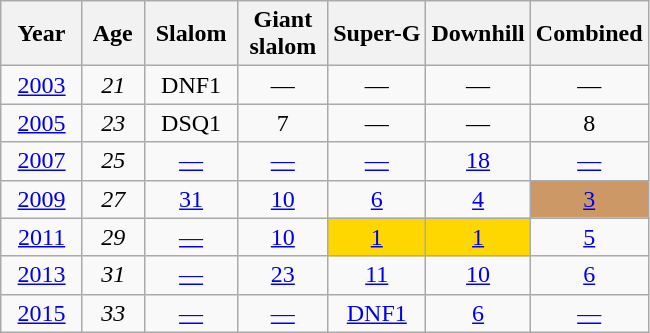<table class=wikitable style="text-align:center">
<tr>
<th>  Year  </th>
<th> Age </th>
<th> Slalom </th>
<th>Giant<br> slalom </th>
<th>Super-G</th>
<th>Downhill</th>
<th>Combined</th>
</tr>
<tr>
<td><a href='#'>2003</a></td>
<td><em>21</em></td>
<td>DNF1</td>
<td>—</td>
<td>—</td>
<td>—</td>
<td>—</td>
</tr>
<tr>
<td><a href='#'>2005</a></td>
<td><em>23</em></td>
<td>DSQ1</td>
<td>7</td>
<td>—</td>
<td>—</td>
<td>8</td>
</tr>
<tr>
<td><a href='#'>2007</a></td>
<td><em>25</em></td>
<td><a href='#'>—</a></td>
<td><a href='#'>—</a></td>
<td><a href='#'>—</a></td>
<td><a href='#'>18</a></td>
<td><a href='#'>—</a></td>
</tr>
<tr>
<td><a href='#'>2009</a></td>
<td><em>27</em></td>
<td><a href='#'>31</a></td>
<td><a href='#'>10</a></td>
<td><a href='#'>6</a></td>
<td><a href='#'>4</a></td>
<td style="background:#c96;"><a href='#'>3</a></td>
</tr>
<tr>
<td><a href='#'>2011</a></td>
<td><em>29</em></td>
<td><a href='#'>—</a></td>
<td><a href='#'>10</a></td>
<td style="background:gold;"><a href='#'>1</a></td>
<td style="background:gold;"><a href='#'>1</a></td>
<td><a href='#'>5</a></td>
</tr>
<tr>
<td><a href='#'>2013</a></td>
<td><em>31</em></td>
<td><a href='#'>—</a></td>
<td><a href='#'>23</a></td>
<td><a href='#'>11</a></td>
<td><a href='#'>10</a></td>
<td><a href='#'>6</a></td>
</tr>
<tr>
<td><a href='#'>2015</a></td>
<td><em>33</em></td>
<td><a href='#'>—</a></td>
<td><a href='#'>—</a></td>
<td><a href='#'>DNF1</a></td>
<td><a href='#'>6</a></td>
<td><a href='#'>—</a></td>
</tr>
</table>
